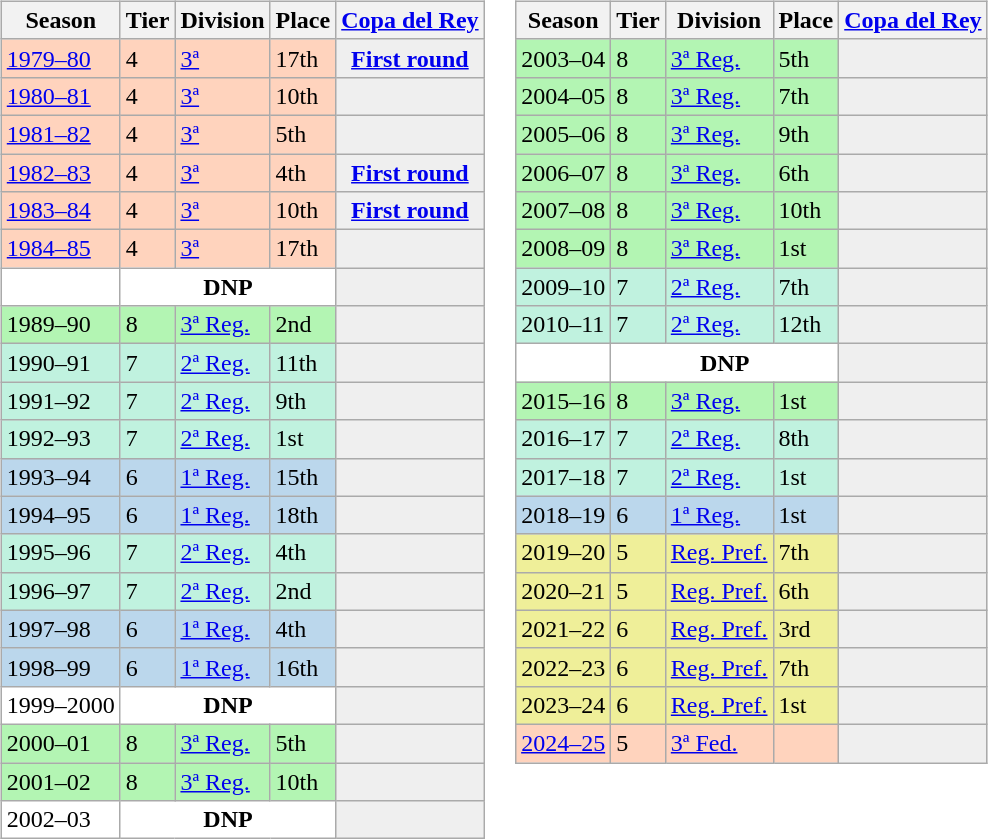<table>
<tr>
<td valign="top" width=0%><br><table class="wikitable">
<tr style="background:#f0f6fa;">
<th>Season</th>
<th>Tier</th>
<th>Division</th>
<th>Place</th>
<th><a href='#'>Copa del Rey</a></th>
</tr>
<tr>
<td style="background:#FFD3BD;"><a href='#'>1979–80</a></td>
<td style="background:#FFD3BD;">4</td>
<td style="background:#FFD3BD;"><a href='#'>3ª</a></td>
<td style="background:#FFD3BD;">17th</td>
<th style="background:#efefef;"><a href='#'>First round</a></th>
</tr>
<tr>
<td style="background:#FFD3BD;"><a href='#'>1980–81</a></td>
<td style="background:#FFD3BD;">4</td>
<td style="background:#FFD3BD;"><a href='#'>3ª</a></td>
<td style="background:#FFD3BD;">10th</td>
<th style="background:#efefef;"></th>
</tr>
<tr>
<td style="background:#FFD3BD;"><a href='#'>1981–82</a></td>
<td style="background:#FFD3BD;">4</td>
<td style="background:#FFD3BD;"><a href='#'>3ª</a></td>
<td style="background:#FFD3BD;">5th</td>
<th style="background:#efefef;"></th>
</tr>
<tr>
<td style="background:#FFD3BD;"><a href='#'>1982–83</a></td>
<td style="background:#FFD3BD;">4</td>
<td style="background:#FFD3BD;"><a href='#'>3ª</a></td>
<td style="background:#FFD3BD;">4th</td>
<th style="background:#efefef;"><a href='#'>First round</a></th>
</tr>
<tr>
<td style="background:#FFD3BD;"><a href='#'>1983–84</a></td>
<td style="background:#FFD3BD;">4</td>
<td style="background:#FFD3BD;"><a href='#'>3ª</a></td>
<td style="background:#FFD3BD;">10th</td>
<th style="background:#efefef;"><a href='#'>First round</a></th>
</tr>
<tr>
<td style="background:#FFD3BD;"><a href='#'>1984–85</a></td>
<td style="background:#FFD3BD;">4</td>
<td style="background:#FFD3BD;"><a href='#'>3ª</a></td>
<td style="background:#FFD3BD;">17th</td>
<th style="background:#efefef;"></th>
</tr>
<tr>
<td style="background:#FFFFFF;"></td>
<th style="background:#FFFFFF;" colspan="3">DNP</th>
<td style="background:#efefef;"></td>
</tr>
<tr>
<td style="background:#B3F5B3;">1989–90</td>
<td style="background:#B3F5B3;">8</td>
<td style="background:#B3F5B3;"><a href='#'>3ª Reg.</a></td>
<td style="background:#B3F5B3;">2nd</td>
<th style="background:#efefef;"></th>
</tr>
<tr>
<td style="background:#C0F2DF;">1990–91</td>
<td style="background:#C0F2DF;">7</td>
<td style="background:#C0F2DF;"><a href='#'>2ª Reg.</a></td>
<td style="background:#C0F2DF;">11th</td>
<th style="background:#efefef;"></th>
</tr>
<tr>
<td style="background:#C0F2DF;">1991–92</td>
<td style="background:#C0F2DF;">7</td>
<td style="background:#C0F2DF;"><a href='#'>2ª Reg.</a></td>
<td style="background:#C0F2DF;">9th</td>
<th style="background:#efefef;"></th>
</tr>
<tr>
<td style="background:#C0F2DF;">1992–93</td>
<td style="background:#C0F2DF;">7</td>
<td style="background:#C0F2DF;"><a href='#'>2ª Reg.</a></td>
<td style="background:#C0F2DF;">1st</td>
<th style="background:#efefef;"></th>
</tr>
<tr>
<td style="background:#BBD7EC;">1993–94</td>
<td style="background:#BBD7EC;">6</td>
<td style="background:#BBD7EC;"><a href='#'>1ª Reg.</a></td>
<td style="background:#BBD7EC;">15th</td>
<th style="background:#efefef;"></th>
</tr>
<tr>
<td style="background:#BBD7EC;">1994–95</td>
<td style="background:#BBD7EC;">6</td>
<td style="background:#BBD7EC;"><a href='#'>1ª Reg.</a></td>
<td style="background:#BBD7EC;">18th</td>
<th style="background:#efefef;"></th>
</tr>
<tr>
<td style="background:#C0F2DF;">1995–96</td>
<td style="background:#C0F2DF;">7</td>
<td style="background:#C0F2DF;"><a href='#'>2ª Reg.</a></td>
<td style="background:#C0F2DF;">4th</td>
<th style="background:#efefef;"></th>
</tr>
<tr>
<td style="background:#C0F2DF;">1996–97</td>
<td style="background:#C0F2DF;">7</td>
<td style="background:#C0F2DF;"><a href='#'>2ª Reg.</a></td>
<td style="background:#C0F2DF;">2nd</td>
<th style="background:#efefef;"></th>
</tr>
<tr>
<td style="background:#BBD7EC;">1997–98</td>
<td style="background:#BBD7EC;">6</td>
<td style="background:#BBD7EC;"><a href='#'>1ª Reg.</a></td>
<td style="background:#BBD7EC;">4th</td>
<th style="background:#efefef;"></th>
</tr>
<tr>
<td style="background:#BBD7EC;">1998–99</td>
<td style="background:#BBD7EC;">6</td>
<td style="background:#BBD7EC;"><a href='#'>1ª Reg.</a></td>
<td style="background:#BBD7EC;">16th</td>
<th style="background:#efefef;"></th>
</tr>
<tr>
<td style="background:#FFFFFF;">1999–2000</td>
<th style="background:#FFFFFF;" colspan="3">DNP</th>
<td style="background:#efefef;"></td>
</tr>
<tr>
<td style="background:#B3F5B3;">2000–01</td>
<td style="background:#B3F5B3;">8</td>
<td style="background:#B3F5B3;"><a href='#'>3ª Reg.</a></td>
<td style="background:#B3F5B3;">5th</td>
<th style="background:#efefef;"></th>
</tr>
<tr>
<td style="background:#B3F5B3;">2001–02</td>
<td style="background:#B3F5B3;">8</td>
<td style="background:#B3F5B3;"><a href='#'>3ª Reg.</a></td>
<td style="background:#B3F5B3;">10th</td>
<th style="background:#efefef;"></th>
</tr>
<tr>
<td style="background:#FFFFFF;">2002–03</td>
<th style="background:#FFFFFF;" colspan="3">DNP</th>
<td style="background:#efefef;"></td>
</tr>
</table>
</td>
<td valign="top" width=0%><br><table class="wikitable">
<tr style="background:#f0f6fa;">
<th>Season</th>
<th>Tier</th>
<th>Division</th>
<th>Place</th>
<th><a href='#'>Copa del Rey</a></th>
</tr>
<tr>
<td style="background:#B3F5B3;">2003–04</td>
<td style="background:#B3F5B3;">8</td>
<td style="background:#B3F5B3;"><a href='#'>3ª Reg.</a></td>
<td style="background:#B3F5B3;">5th</td>
<th style="background:#efefef;"></th>
</tr>
<tr>
<td style="background:#B3F5B3;">2004–05</td>
<td style="background:#B3F5B3;">8</td>
<td style="background:#B3F5B3;"><a href='#'>3ª Reg.</a></td>
<td style="background:#B3F5B3;">7th</td>
<th style="background:#efefef;"></th>
</tr>
<tr>
<td style="background:#B3F5B3;">2005–06</td>
<td style="background:#B3F5B3;">8</td>
<td style="background:#B3F5B3;"><a href='#'>3ª Reg.</a></td>
<td style="background:#B3F5B3;">9th</td>
<th style="background:#efefef;"></th>
</tr>
<tr>
<td style="background:#B3F5B3;">2006–07</td>
<td style="background:#B3F5B3;">8</td>
<td style="background:#B3F5B3;"><a href='#'>3ª Reg.</a></td>
<td style="background:#B3F5B3;">6th</td>
<th style="background:#efefef;"></th>
</tr>
<tr>
<td style="background:#B3F5B3;">2007–08</td>
<td style="background:#B3F5B3;">8</td>
<td style="background:#B3F5B3;"><a href='#'>3ª Reg.</a></td>
<td style="background:#B3F5B3;">10th</td>
<th style="background:#efefef;"></th>
</tr>
<tr>
<td style="background:#B3F5B3;">2008–09</td>
<td style="background:#B3F5B3;">8</td>
<td style="background:#B3F5B3;"><a href='#'>3ª Reg.</a></td>
<td style="background:#B3F5B3;">1st</td>
<th style="background:#efefef;"></th>
</tr>
<tr>
<td style="background:#C0F2DF;">2009–10</td>
<td style="background:#C0F2DF;">7</td>
<td style="background:#C0F2DF;"><a href='#'>2ª Reg.</a></td>
<td style="background:#C0F2DF;">7th</td>
<th style="background:#efefef;"></th>
</tr>
<tr>
<td style="background:#C0F2DF;">2010–11</td>
<td style="background:#C0F2DF;">7</td>
<td style="background:#C0F2DF;"><a href='#'>2ª Reg.</a></td>
<td style="background:#C0F2DF;">12th</td>
<th style="background:#efefef;"></th>
</tr>
<tr>
<td style="background:#FFFFFF;"></td>
<th style="background:#FFFFFF;" colspan="3">DNP</th>
<td style="background:#efefef;"></td>
</tr>
<tr>
<td style="background:#B3F5B3;">2015–16</td>
<td style="background:#B3F5B3;">8</td>
<td style="background:#B3F5B3;"><a href='#'>3ª Reg.</a></td>
<td style="background:#B3F5B3;">1st</td>
<th style="background:#efefef;"></th>
</tr>
<tr>
<td style="background:#C0F2DF;">2016–17</td>
<td style="background:#C0F2DF;">7</td>
<td style="background:#C0F2DF;"><a href='#'>2ª Reg.</a></td>
<td style="background:#C0F2DF;">8th</td>
<th style="background:#efefef;"></th>
</tr>
<tr>
<td style="background:#C0F2DF;">2017–18</td>
<td style="background:#C0F2DF;">7</td>
<td style="background:#C0F2DF;"><a href='#'>2ª Reg.</a></td>
<td style="background:#C0F2DF;">1st</td>
<th style="background:#efefef;"></th>
</tr>
<tr>
<td style="background:#BBD7EC;">2018–19</td>
<td style="background:#BBD7EC;">6</td>
<td style="background:#BBD7EC;"><a href='#'>1ª Reg.</a></td>
<td style="background:#BBD7EC;">1st</td>
<th style="background:#efefef;"></th>
</tr>
<tr>
<td style="background:#EFEF99;">2019–20</td>
<td style="background:#EFEF99;">5</td>
<td style="background:#EFEF99;"><a href='#'>Reg. Pref.</a></td>
<td style="background:#EFEF99;">7th</td>
<th style="background:#efefef;"></th>
</tr>
<tr>
<td style="background:#EFEF99;">2020–21</td>
<td style="background:#EFEF99;">5</td>
<td style="background:#EFEF99;"><a href='#'>Reg. Pref.</a></td>
<td style="background:#EFEF99;">6th</td>
<th style="background:#efefef;"></th>
</tr>
<tr>
<td style="background:#EFEF99;">2021–22</td>
<td style="background:#EFEF99;">6</td>
<td style="background:#EFEF99;"><a href='#'>Reg. Pref.</a></td>
<td style="background:#EFEF99;">3rd</td>
<th style="background:#efefef;"></th>
</tr>
<tr>
<td style="background:#EFEF99;">2022–23</td>
<td style="background:#EFEF99;">6</td>
<td style="background:#EFEF99;"><a href='#'>Reg. Pref.</a></td>
<td style="background:#EFEF99;">7th</td>
<th style="background:#efefef;"></th>
</tr>
<tr>
<td style="background:#EFEF99;">2023–24</td>
<td style="background:#EFEF99;">6</td>
<td style="background:#EFEF99;"><a href='#'>Reg. Pref.</a></td>
<td style="background:#EFEF99;">1st</td>
<th style="background:#efefef;"></th>
</tr>
<tr>
<td style="background:#FFD3BD;"><a href='#'>2024–25</a></td>
<td style="background:#FFD3BD;">5</td>
<td style="background:#FFD3BD;"><a href='#'>3ª Fed.</a></td>
<td style="background:#FFD3BD;"></td>
<th style="background:#efefef;"></th>
</tr>
</table>
</td>
</tr>
</table>
